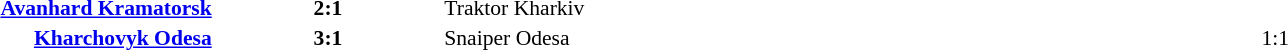<table width=100% cellspacing=1>
<tr>
<th width=20%></th>
<th width=12%></th>
<th width=20%></th>
<th></th>
</tr>
<tr style=font-size:90%>
<td align=right><strong><a href='#'>Avanhard Kramatorsk</a></strong></td>
<td align=center><strong>2:1</strong></td>
<td>Traktor Kharkiv</td>
<td align=center></td>
</tr>
<tr style=font-size:90%>
<td align=right><strong><a href='#'>Kharchovyk Odesa</a></strong></td>
<td align=center><strong>3:1</strong></td>
<td>Snaiper Odesa</td>
<td align=center>1:1 </td>
</tr>
</table>
